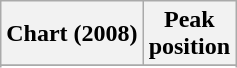<table class="wikitable sortable plainrowheaders" style="text-align:center">
<tr>
<th scope="col">Chart (2008)</th>
<th scope="col">Peak<br> position</th>
</tr>
<tr>
</tr>
<tr>
</tr>
</table>
